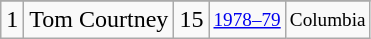<table class="wikitable">
<tr>
</tr>
<tr>
<td>1</td>
<td>Tom Courtney</td>
<td>15</td>
<td style="font-size:80%;"><a href='#'>1978–79</a></td>
<td style="font-size:80%;">Columbia</td>
</tr>
</table>
